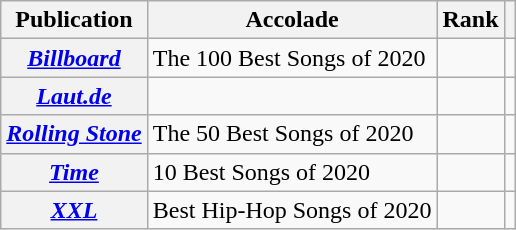<table class="wikitable sortable plainrowheaders">
<tr>
<th scope="col">Publication</th>
<th scope="col">Accolade</th>
<th scope="col">Rank</th>
<th scope="col" class="unsortable"></th>
</tr>
<tr>
<th scope="row"><em><a href='#'>Billboard</a></em></th>
<td>The 100 Best Songs of 2020</td>
<td></td>
<td></td>
</tr>
<tr>
<th scope="row"><em><a href='#'>Laut.de</a></em></th>
<td></td>
<td></td>
<td></td>
</tr>
<tr>
<th scope="row"><em><a href='#'>Rolling Stone</a></em></th>
<td>The 50 Best Songs of 2020</td>
<td></td>
<td></td>
</tr>
<tr>
<th scope="row"><em><a href='#'>Time</a></em></th>
<td>10 Best Songs of 2020</td>
<td></td>
<td></td>
</tr>
<tr>
<th scope="row"><em><a href='#'>XXL</a></em></th>
<td>Best Hip-Hop Songs of 2020</td>
<td></td>
<td></td>
</tr>
</table>
